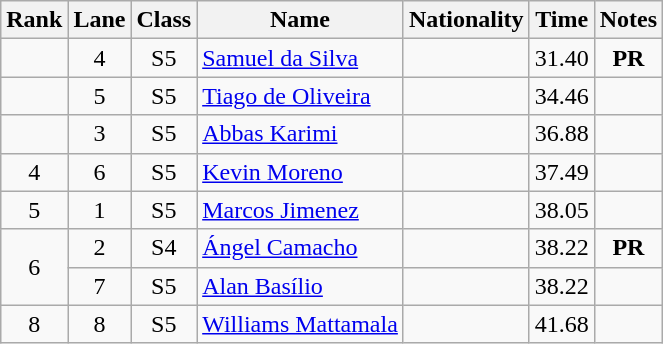<table class="wikitable sortable" style="text-align:center">
<tr>
<th>Rank</th>
<th>Lane</th>
<th>Class</th>
<th>Name</th>
<th>Nationality</th>
<th>Time</th>
<th>Notes</th>
</tr>
<tr>
<td></td>
<td>4</td>
<td>S5</td>
<td align="left"><a href='#'>Samuel da Silva</a></td>
<td align=left></td>
<td>31.40</td>
<td><strong>PR</strong></td>
</tr>
<tr>
<td></td>
<td>5</td>
<td>S5</td>
<td align="left"><a href='#'>Tiago de Oliveira</a></td>
<td align=left></td>
<td>34.46</td>
<td></td>
</tr>
<tr>
<td></td>
<td>3</td>
<td>S5</td>
<td align="left"><a href='#'>Abbas Karimi</a></td>
<td align=left></td>
<td>36.88</td>
<td></td>
</tr>
<tr>
<td>4</td>
<td>6</td>
<td>S5</td>
<td align="left"><a href='#'>Kevin Moreno</a></td>
<td align=left></td>
<td>37.49</td>
<td></td>
</tr>
<tr>
<td>5</td>
<td>1</td>
<td>S5</td>
<td align="left"><a href='#'>Marcos Jimenez</a></td>
<td align=left></td>
<td>38.05</td>
<td></td>
</tr>
<tr>
<td rowspan="2">6</td>
<td>2</td>
<td>S4</td>
<td align="left"><a href='#'>Ángel Camacho</a></td>
<td align=left></td>
<td>38.22</td>
<td><strong>PR</strong></td>
</tr>
<tr>
<td>7</td>
<td>S5</td>
<td align="left"><a href='#'>Alan Basílio</a></td>
<td align=left></td>
<td>38.22</td>
<td></td>
</tr>
<tr>
<td>8</td>
<td>8</td>
<td>S5</td>
<td align="left"><a href='#'>Williams Mattamala</a></td>
<td align=left></td>
<td>41.68</td>
<td></td>
</tr>
</table>
